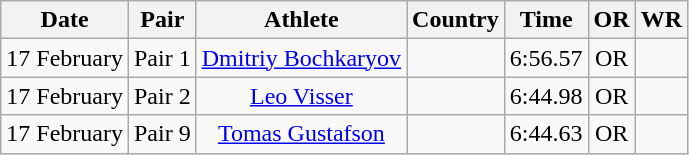<table class="wikitable" style="text-align:center">
<tr>
<th>Date</th>
<th>Pair</th>
<th>Athlete</th>
<th>Country</th>
<th>Time</th>
<th>OR</th>
<th>WR</th>
</tr>
<tr>
<td>17 February</td>
<td>Pair 1</td>
<td><a href='#'>Dmitriy Bochkaryov</a></td>
<td></td>
<td>6:56.57</td>
<td>OR</td>
<td></td>
</tr>
<tr>
<td>17 February</td>
<td>Pair 2</td>
<td><a href='#'>Leo Visser</a></td>
<td></td>
<td>6:44.98</td>
<td>OR</td>
<td></td>
</tr>
<tr>
<td>17 February</td>
<td>Pair 9</td>
<td><a href='#'>Tomas Gustafson</a></td>
<td></td>
<td>6:44.63</td>
<td>OR</td>
<td></td>
</tr>
</table>
